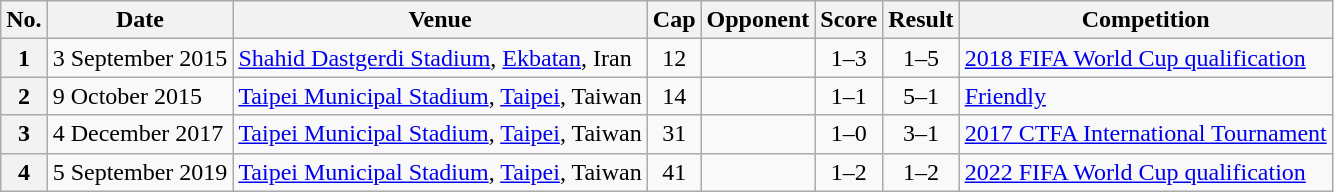<table class="wikitable sortable plainrowheaders">
<tr>
<th scope=col>No.</th>
<th scope=col data-sort-type=date>Date</th>
<th scope=col>Venue</th>
<th scope=col>Cap</th>
<th scope=col>Opponent</th>
<th scope=col>Score</th>
<th scope=col>Result</th>
<th scope=col>Competition</th>
</tr>
<tr>
<th scope=row>1</th>
<td>3 September 2015</td>
<td><a href='#'>Shahid Dastgerdi Stadium</a>, <a href='#'>Ekbatan</a>, Iran</td>
<td align=center>12</td>
<td></td>
<td align=center>1–3</td>
<td align=center>1–5</td>
<td><a href='#'>2018 FIFA World Cup qualification</a></td>
</tr>
<tr>
<th scope=row>2</th>
<td>9 October 2015</td>
<td><a href='#'>Taipei Municipal Stadium</a>, <a href='#'>Taipei</a>, Taiwan</td>
<td align=center>14</td>
<td></td>
<td align=center>1–1</td>
<td align=center>5–1</td>
<td><a href='#'>Friendly</a></td>
</tr>
<tr>
<th scope=row>3</th>
<td>4 December 2017</td>
<td><a href='#'>Taipei Municipal Stadium</a>, <a href='#'>Taipei</a>, Taiwan</td>
<td align=center>31</td>
<td></td>
<td align=center>1–0</td>
<td align=center>3–1</td>
<td><a href='#'>2017 CTFA International Tournament</a></td>
</tr>
<tr>
<th scope=row>4</th>
<td>5 September 2019</td>
<td><a href='#'>Taipei Municipal Stadium</a>, <a href='#'>Taipei</a>, Taiwan</td>
<td align=center>41</td>
<td></td>
<td align=center>1–2</td>
<td align=center>1–2</td>
<td><a href='#'>2022 FIFA World Cup qualification</a></td>
</tr>
</table>
